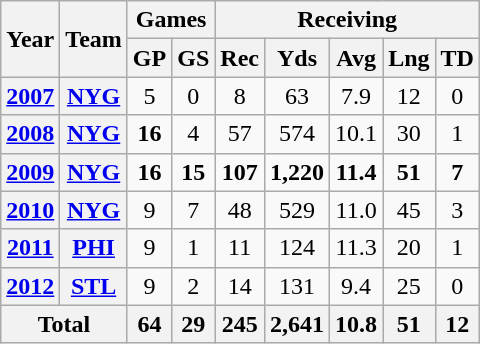<table class="wikitable" style="text-align:center;">
<tr>
<th rowspan="2">Year</th>
<th rowspan="2">Team</th>
<th colspan="2">Games</th>
<th colspan="5">Receiving</th>
</tr>
<tr>
<th>GP</th>
<th>GS</th>
<th>Rec</th>
<th>Yds</th>
<th>Avg</th>
<th>Lng</th>
<th>TD</th>
</tr>
<tr>
<th><a href='#'>2007</a></th>
<th><a href='#'>NYG</a></th>
<td>5</td>
<td>0</td>
<td>8</td>
<td>63</td>
<td>7.9</td>
<td>12</td>
<td>0</td>
</tr>
<tr>
<th><a href='#'>2008</a></th>
<th><a href='#'>NYG</a></th>
<td><strong>16</strong></td>
<td>4</td>
<td>57</td>
<td>574</td>
<td>10.1</td>
<td>30</td>
<td>1</td>
</tr>
<tr>
<th><a href='#'>2009</a></th>
<th><a href='#'>NYG</a></th>
<td><strong>16</strong></td>
<td><strong>15</strong></td>
<td><strong>107</strong></td>
<td><strong>1,220</strong></td>
<td><strong>11.4</strong></td>
<td><strong>51</strong></td>
<td><strong>7</strong></td>
</tr>
<tr>
<th><a href='#'>2010</a></th>
<th><a href='#'>NYG</a></th>
<td>9</td>
<td>7</td>
<td>48</td>
<td>529</td>
<td>11.0</td>
<td>45</td>
<td>3</td>
</tr>
<tr>
<th><a href='#'>2011</a></th>
<th><a href='#'>PHI</a></th>
<td>9</td>
<td>1</td>
<td>11</td>
<td>124</td>
<td>11.3</td>
<td>20</td>
<td>1</td>
</tr>
<tr>
<th><a href='#'>2012</a></th>
<th><a href='#'>STL</a></th>
<td>9</td>
<td>2</td>
<td>14</td>
<td>131</td>
<td>9.4</td>
<td>25</td>
<td>0</td>
</tr>
<tr>
<th colspan="2">Total</th>
<th>64</th>
<th>29</th>
<th>245</th>
<th>2,641</th>
<th>10.8</th>
<th>51</th>
<th>12</th>
</tr>
</table>
